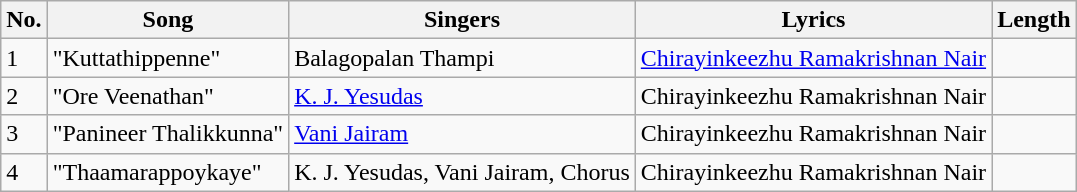<table class="wikitable">
<tr>
<th>No.</th>
<th>Song</th>
<th>Singers</th>
<th>Lyrics</th>
<th>Length</th>
</tr>
<tr>
<td>1</td>
<td>"Kuttathippenne"</td>
<td>Balagopalan Thampi</td>
<td><a href='#'>Chirayinkeezhu Ramakrishnan Nair</a></td>
<td></td>
</tr>
<tr>
<td>2</td>
<td>"Ore Veenathan"</td>
<td><a href='#'>K. J. Yesudas</a></td>
<td>Chirayinkeezhu Ramakrishnan Nair</td>
<td></td>
</tr>
<tr>
<td>3</td>
<td>"Panineer Thalikkunna"</td>
<td><a href='#'>Vani Jairam</a></td>
<td>Chirayinkeezhu Ramakrishnan Nair</td>
<td></td>
</tr>
<tr>
<td>4</td>
<td>"Thaamarappoykaye"</td>
<td>K. J. Yesudas, Vani Jairam, Chorus</td>
<td>Chirayinkeezhu Ramakrishnan Nair</td>
<td></td>
</tr>
</table>
